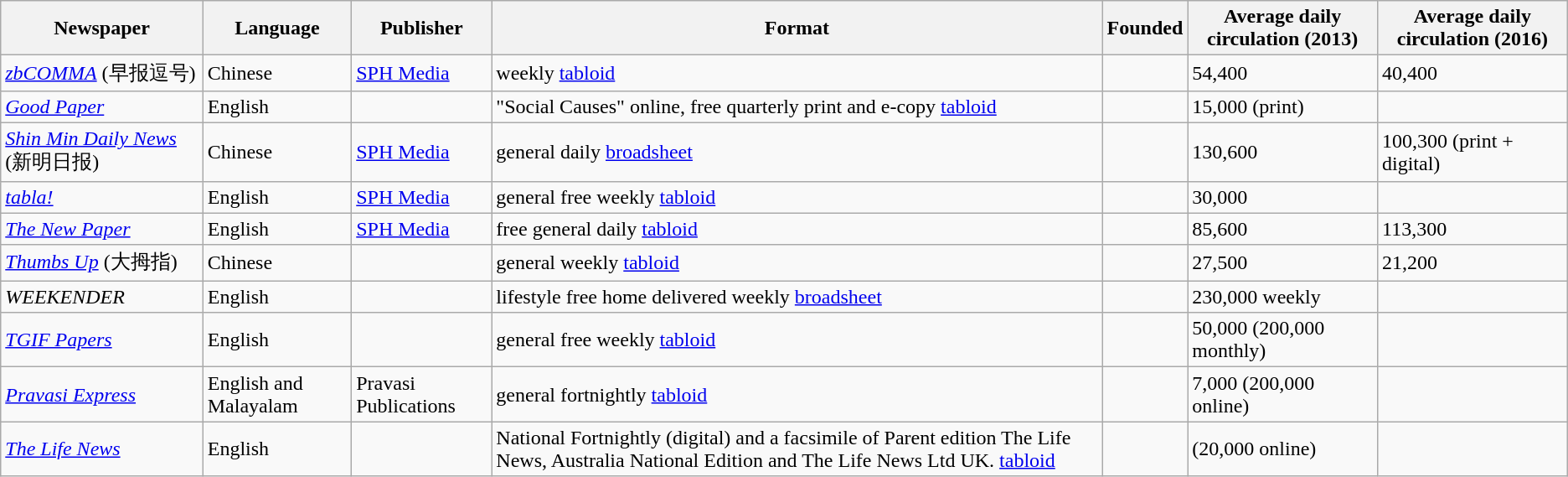<table class="wikitable sortable">
<tr>
<th>Newspaper</th>
<th>Language</th>
<th>Publisher</th>
<th>Format</th>
<th>Founded</th>
<th>Average daily circulation (2013)</th>
<th>Average daily circulation (2016)</th>
</tr>
<tr>
<td><em><a href='#'>zbCOMMA</a></em> (早报逗号)</td>
<td>Chinese</td>
<td><a href='#'>SPH Media</a></td>
<td>weekly <a href='#'>tabloid</a></td>
<td></td>
<td>54,400</td>
<td>40,400</td>
</tr>
<tr>
<td><em><a href='#'>Good Paper</a></em></td>
<td>English</td>
<td></td>
<td>"Social Causes" online, free quarterly print and e-copy <a href='#'>tabloid</a></td>
<td></td>
<td>15,000 (print)</td>
<td></td>
</tr>
<tr>
<td><em><a href='#'>Shin Min Daily News</a></em> (新明日报)</td>
<td>Chinese</td>
<td><a href='#'>SPH Media</a></td>
<td>general daily <a href='#'>broadsheet</a></td>
<td></td>
<td>130,600</td>
<td>100,300 (print + digital)</td>
</tr>
<tr>
<td><em><a href='#'>tabla!</a></em></td>
<td>English</td>
<td><a href='#'>SPH Media</a></td>
<td>general free weekly <a href='#'>tabloid</a></td>
<td></td>
<td>30,000</td>
<td></td>
</tr>
<tr>
<td><em><a href='#'>The New Paper</a></em></td>
<td>English</td>
<td><a href='#'>SPH Media</a></td>
<td>free general daily <a href='#'>tabloid</a></td>
<td></td>
<td>85,600</td>
<td>113,300</td>
</tr>
<tr>
<td><em><a href='#'>Thumbs Up</a></em> (大拇指)</td>
<td>Chinese</td>
<td></td>
<td>general weekly <a href='#'>tabloid</a></td>
<td></td>
<td>27,500</td>
<td>21,200</td>
</tr>
<tr>
<td><em>WEEKENDER</em></td>
<td>English</td>
<td></td>
<td>lifestyle free home delivered weekly <a href='#'>broadsheet</a></td>
<td></td>
<td>230,000 weekly</td>
<td></td>
</tr>
<tr>
<td><em><a href='#'>TGIF Papers</a></em></td>
<td>English</td>
<td></td>
<td>general free weekly <a href='#'>tabloid</a></td>
<td></td>
<td>50,000 (200,000 monthly)</td>
<td></td>
</tr>
<tr>
<td><em><a href='#'>Pravasi Express</a></em></td>
<td>English and Malayalam</td>
<td>Pravasi Publications</td>
<td>general fortnightly <a href='#'>tabloid</a></td>
<td></td>
<td>7,000 (200,000 online)</td>
<td></td>
</tr>
<tr>
<td><em><a href='#'>The Life News</a></em></td>
<td>English</td>
<td></td>
<td>National Fortnightly (digital) and a facsimile of Parent edition The Life News, Australia National Edition and The Life News Ltd UK. <a href='#'>tabloid</a></td>
<td></td>
<td>(20,000 online)</td>
<td></td>
</tr>
</table>
